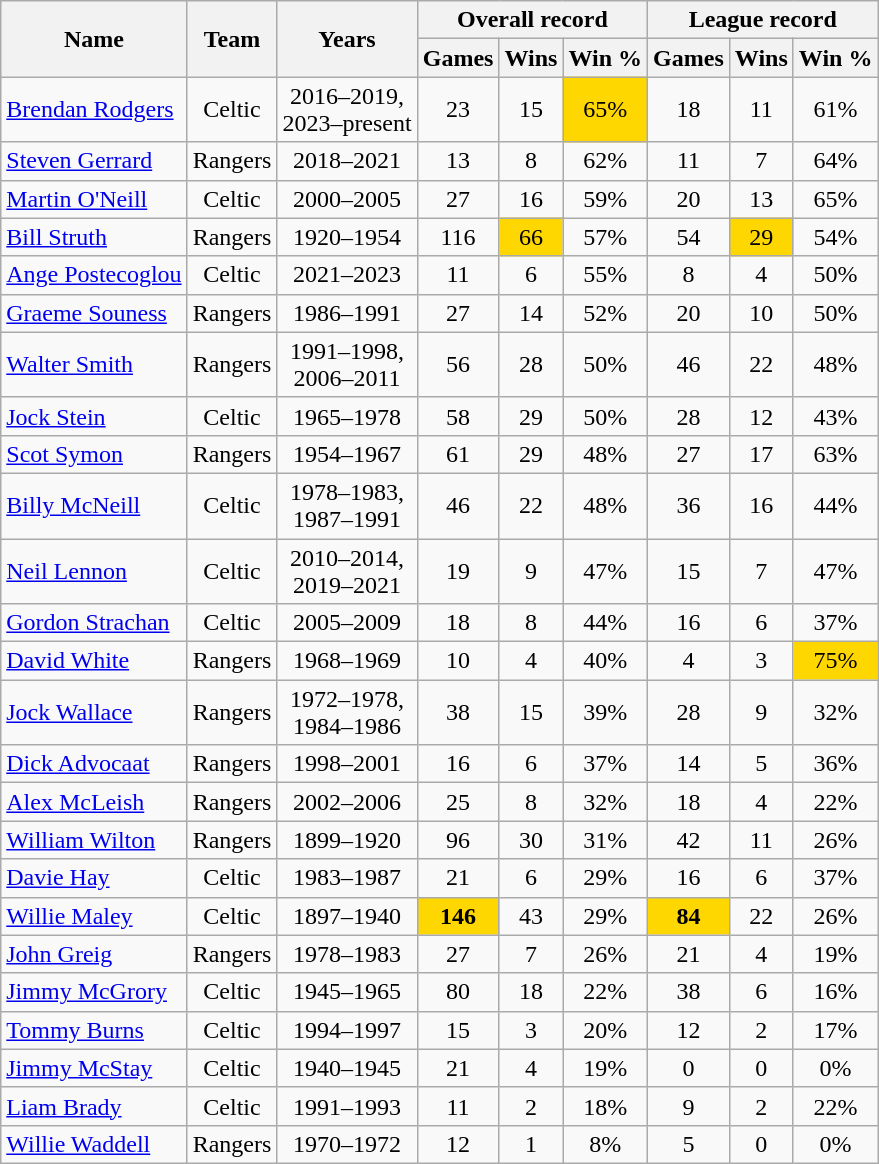<table class="wikitable sortable collapsible" style="text-align: center">
<tr>
<th rowspan="2">Name</th>
<th rowspan="2">Team</th>
<th rowspan="2">Years</th>
<th colspan="3">Overall record</th>
<th colspan="3">League record</th>
</tr>
<tr>
<th>Games</th>
<th>Wins</th>
<th>Win %</th>
<th>Games</th>
<th>Wins</th>
<th>Win %</th>
</tr>
<tr>
<td align=left> <a href='#'>Brendan Rodgers</a></td>
<td>Celtic</td>
<td>2016–2019,<br>2023–present</td>
<td>23</td>
<td>15</td>
<td bgcolor=gold>65%</td>
<td>18</td>
<td>11</td>
<td>61%</td>
</tr>
<tr>
<td align=left> <a href='#'>Steven Gerrard</a></td>
<td>Rangers</td>
<td>2018–2021</td>
<td>13</td>
<td>8</td>
<td>62%</td>
<td>11</td>
<td>7</td>
<td>64%</td>
</tr>
<tr>
<td align=left> <a href='#'>Martin O'Neill</a></td>
<td>Celtic</td>
<td>2000–2005</td>
<td>27</td>
<td>16</td>
<td>59%</td>
<td>20</td>
<td>13</td>
<td>65%</td>
</tr>
<tr>
<td align=left><a href='#'>Bill Struth</a></td>
<td>Rangers</td>
<td>1920–1954</td>
<td>116</td>
<td bgcolor=gold>66</td>
<td>57%</td>
<td>54</td>
<td bgcolor=gold>29</td>
<td>54%</td>
</tr>
<tr>
<td align=left> <a href='#'>Ange Postecoglou</a></td>
<td>Celtic</td>
<td>2021–2023</td>
<td>11</td>
<td>6</td>
<td>55%</td>
<td>8</td>
<td>4</td>
<td>50%</td>
</tr>
<tr>
<td align=left><a href='#'>Graeme Souness</a></td>
<td>Rangers</td>
<td>1986–1991</td>
<td>27</td>
<td>14</td>
<td>52%</td>
<td>20</td>
<td>10</td>
<td>50%</td>
</tr>
<tr>
<td align=left><a href='#'>Walter Smith</a></td>
<td>Rangers</td>
<td>1991–1998,<br>2006–2011</td>
<td>56</td>
<td>28</td>
<td>50%</td>
<td>46</td>
<td>22</td>
<td>48%</td>
</tr>
<tr>
<td align=left><a href='#'>Jock Stein</a></td>
<td>Celtic</td>
<td>1965–1978</td>
<td>58</td>
<td>29</td>
<td>50%</td>
<td>28</td>
<td>12</td>
<td>43%</td>
</tr>
<tr>
<td align=left><a href='#'>Scot Symon</a></td>
<td>Rangers</td>
<td>1954–1967</td>
<td>61</td>
<td>29</td>
<td>48%</td>
<td>27</td>
<td>17</td>
<td>63%</td>
</tr>
<tr>
<td align=left><a href='#'>Billy McNeill</a></td>
<td>Celtic</td>
<td>1978–1983,<br>1987–1991</td>
<td>46</td>
<td>22</td>
<td>48%</td>
<td>36</td>
<td>16</td>
<td>44%</td>
</tr>
<tr>
<td align=left> <a href='#'>Neil Lennon</a></td>
<td>Celtic</td>
<td>2010–2014,<br>2019–2021</td>
<td>19</td>
<td>9</td>
<td>47%</td>
<td>15</td>
<td>7</td>
<td>47%</td>
</tr>
<tr>
<td align=left><a href='#'>Gordon Strachan</a></td>
<td>Celtic</td>
<td>2005–2009</td>
<td>18</td>
<td>8</td>
<td>44%</td>
<td>16</td>
<td>6</td>
<td>37%</td>
</tr>
<tr>
<td align=left><a href='#'>David White</a></td>
<td>Rangers</td>
<td>1968–1969</td>
<td>10</td>
<td>4</td>
<td>40%</td>
<td>4</td>
<td>3</td>
<td bgcolor=gold>75%</td>
</tr>
<tr>
<td align=left><a href='#'>Jock Wallace</a></td>
<td>Rangers</td>
<td>1972–1978,<br>1984–1986</td>
<td>38</td>
<td>15</td>
<td>39%</td>
<td>28</td>
<td>9</td>
<td>32%</td>
</tr>
<tr>
<td align=left> <a href='#'>Dick Advocaat</a></td>
<td>Rangers</td>
<td>1998–2001</td>
<td>16</td>
<td>6</td>
<td>37%</td>
<td>14</td>
<td>5</td>
<td>36%</td>
</tr>
<tr>
<td align=left><a href='#'>Alex McLeish</a></td>
<td>Rangers</td>
<td>2002–2006</td>
<td>25</td>
<td>8</td>
<td>32%</td>
<td>18</td>
<td>4</td>
<td>22%</td>
</tr>
<tr>
<td align=left><a href='#'>William Wilton</a></td>
<td>Rangers</td>
<td>1899–1920</td>
<td>96</td>
<td>30</td>
<td>31%</td>
<td>42</td>
<td>11</td>
<td>26%</td>
</tr>
<tr>
<td align=left><a href='#'>Davie Hay</a></td>
<td>Celtic</td>
<td>1983–1987</td>
<td>21</td>
<td>6</td>
<td>29%</td>
<td>16</td>
<td>6</td>
<td>37%</td>
</tr>
<tr>
<td align=left><a href='#'>Willie Maley</a></td>
<td>Celtic</td>
<td>1897–1940</td>
<td bgcolor=gold><strong>146</strong></td>
<td>43</td>
<td>29%</td>
<td bgcolor=gold><strong>84</strong></td>
<td>22</td>
<td>26%</td>
</tr>
<tr>
<td align=left><a href='#'>John Greig</a></td>
<td>Rangers</td>
<td>1978–1983</td>
<td>27</td>
<td>7</td>
<td>26%</td>
<td>21</td>
<td>4</td>
<td>19%</td>
</tr>
<tr>
<td align=left><a href='#'>Jimmy McGrory</a></td>
<td>Celtic</td>
<td>1945–1965</td>
<td>80</td>
<td>18</td>
<td>22%</td>
<td>38</td>
<td>6</td>
<td>16%</td>
</tr>
<tr>
<td align=left><a href='#'>Tommy Burns</a></td>
<td>Celtic</td>
<td>1994–1997</td>
<td>15</td>
<td>3</td>
<td>20%</td>
<td>12</td>
<td>2</td>
<td>17%</td>
</tr>
<tr>
<td align=left><a href='#'>Jimmy McStay</a></td>
<td>Celtic</td>
<td>1940–1945</td>
<td>21</td>
<td>4</td>
<td>19%</td>
<td>0</td>
<td>0</td>
<td>0%</td>
</tr>
<tr>
<td align=left> <a href='#'>Liam Brady</a></td>
<td>Celtic</td>
<td>1991–1993</td>
<td>11</td>
<td>2</td>
<td>18%</td>
<td>9</td>
<td>2</td>
<td>22%</td>
</tr>
<tr>
<td align=left><a href='#'>Willie Waddell</a></td>
<td>Rangers</td>
<td>1970–1972</td>
<td>12</td>
<td>1</td>
<td>8%</td>
<td>5</td>
<td>0</td>
<td>0%</td>
</tr>
</table>
